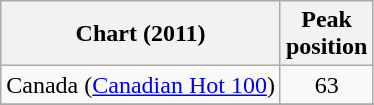<table class="wikitable sortable">
<tr>
<th align="center">Chart (2011)</th>
<th align="center">Peak<br>position</th>
</tr>
<tr>
<td align="left">Canada (<a href='#'>Canadian Hot 100</a>)</td>
<td align="center">63</td>
</tr>
<tr>
</tr>
</table>
